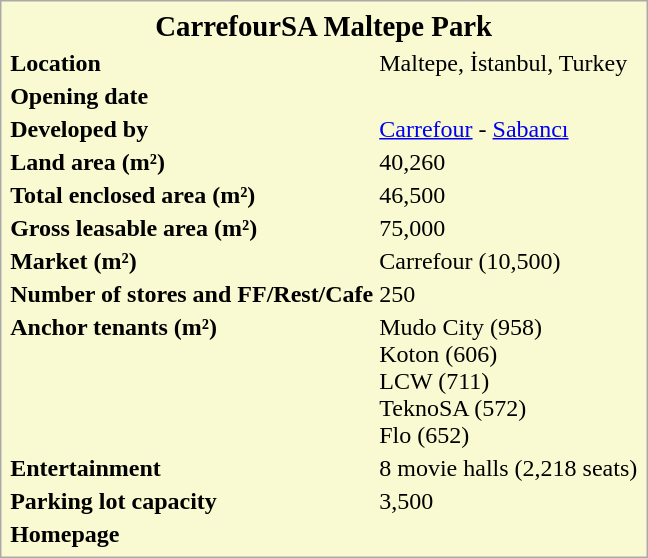<table class="infobox" style=" float: right; margin-left: 1em; margin-top: 1em; width: 40 em; background: #FAFAD2">
<tr>
<th colspan="2" style="  text-align: center; font-size: larger;">CarrefourSA Maltepe Park<br></th>
</tr>
<tr>
<td><strong>Location</strong></td>
<td>Maltepe, İstanbul, Turkey</td>
</tr>
<tr>
<td><strong>Opening date</strong></td>
<td></td>
</tr>
<tr>
<td><strong>Developed by</strong></td>
<td><a href='#'>Carrefour</a> - <a href='#'>Sabancı</a></td>
</tr>
<tr>
<td><strong>Land area (m²)</strong></td>
<td>40,260</td>
</tr>
<tr>
<td><strong>Total enclosed area (m²)</strong></td>
<td>46,500</td>
</tr>
<tr>
<td><strong>Gross leasable area (m²)</strong></td>
<td>75,000</td>
</tr>
<tr>
<td><strong>Market (m²)</strong></td>
<td>Carrefour (10,500)</td>
</tr>
<tr>
<td><strong>Number of stores and FF/Rest/Cafe</strong></td>
<td>250</td>
</tr>
<tr>
<td><strong>Anchor tenants (m²)</strong></td>
<td>Mudo City (958) <br> Koton (606) <br> LCW (711) <br> TeknoSA (572) <br> Flo (652)</td>
</tr>
<tr>
<td><strong>Entertainment</strong></td>
<td>8 movie halls (2,218 seats)</td>
</tr>
<tr>
<td><strong>Parking lot capacity</strong></td>
<td>3,500</td>
</tr>
<tr>
<td><strong>Homepage</strong></td>
<td></td>
</tr>
</table>
